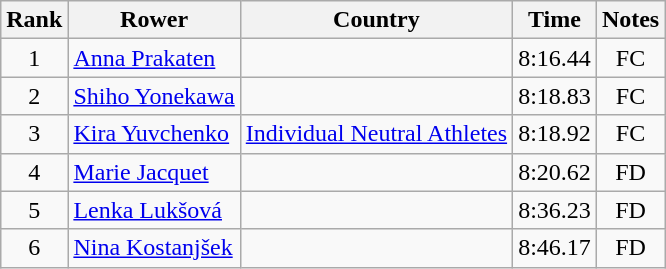<table class="wikitable" style="text-align:center">
<tr>
<th>Rank</th>
<th>Rower</th>
<th>Country</th>
<th>Time</th>
<th>Notes</th>
</tr>
<tr>
<td>1</td>
<td align="left"><a href='#'>Anna Prakaten</a></td>
<td align="left"></td>
<td>8:16.44</td>
<td>FC</td>
</tr>
<tr>
<td>2</td>
<td align="left"><a href='#'>Shiho Yonekawa</a></td>
<td align="left"></td>
<td>8:18.83</td>
<td>FC</td>
</tr>
<tr>
<td>3</td>
<td align="left"><a href='#'>Kira Yuvchenko</a></td>
<td align="left"><a href='#'>Individual Neutral Athletes</a></td>
<td>8:18.92</td>
<td>FC</td>
</tr>
<tr>
<td>4</td>
<td align="left"><a href='#'>Marie Jacquet</a></td>
<td align="left"></td>
<td>8:20.62</td>
<td>FD</td>
</tr>
<tr>
<td>5</td>
<td align="left"><a href='#'>Lenka Lukšová</a></td>
<td align="left"></td>
<td>8:36.23</td>
<td>FD</td>
</tr>
<tr>
<td>6</td>
<td align="left"><a href='#'>Nina Kostanjšek</a></td>
<td align="left"></td>
<td>8:46.17</td>
<td>FD</td>
</tr>
</table>
